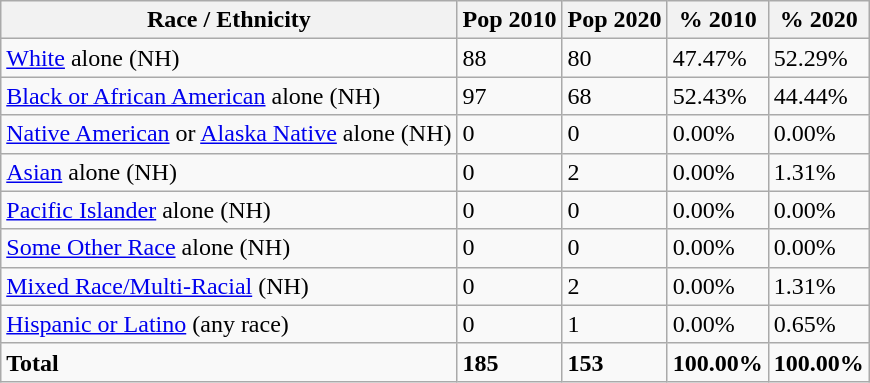<table class="wikitable">
<tr>
<th>Race / Ethnicity</th>
<th>Pop 2010</th>
<th>Pop 2020</th>
<th>% 2010</th>
<th>% 2020</th>
</tr>
<tr>
<td><a href='#'>White</a> alone (NH)</td>
<td>88</td>
<td>80</td>
<td>47.47%</td>
<td>52.29%</td>
</tr>
<tr>
<td><a href='#'>Black or African American</a> alone (NH)</td>
<td>97</td>
<td>68</td>
<td>52.43%</td>
<td>44.44%</td>
</tr>
<tr>
<td><a href='#'>Native American</a> or <a href='#'>Alaska Native</a> alone (NH)</td>
<td>0</td>
<td>0</td>
<td>0.00%</td>
<td>0.00%</td>
</tr>
<tr>
<td><a href='#'>Asian</a> alone (NH)</td>
<td>0</td>
<td>2</td>
<td>0.00%</td>
<td>1.31%</td>
</tr>
<tr>
<td><a href='#'>Pacific Islander</a> alone (NH)</td>
<td>0</td>
<td>0</td>
<td>0.00%</td>
<td>0.00%</td>
</tr>
<tr>
<td><a href='#'>Some Other Race</a> alone (NH)</td>
<td>0</td>
<td>0</td>
<td>0.00%</td>
<td>0.00%</td>
</tr>
<tr>
<td><a href='#'>Mixed Race/Multi-Racial</a> (NH)</td>
<td>0</td>
<td>2</td>
<td>0.00%</td>
<td>1.31%</td>
</tr>
<tr>
<td><a href='#'>Hispanic or Latino</a> (any race)</td>
<td>0</td>
<td>1</td>
<td>0.00%</td>
<td>0.65%</td>
</tr>
<tr>
<td><strong>Total</strong></td>
<td><strong>185</strong></td>
<td><strong>153</strong></td>
<td><strong>100.00%</strong></td>
<td><strong>100.00%</strong></td>
</tr>
</table>
